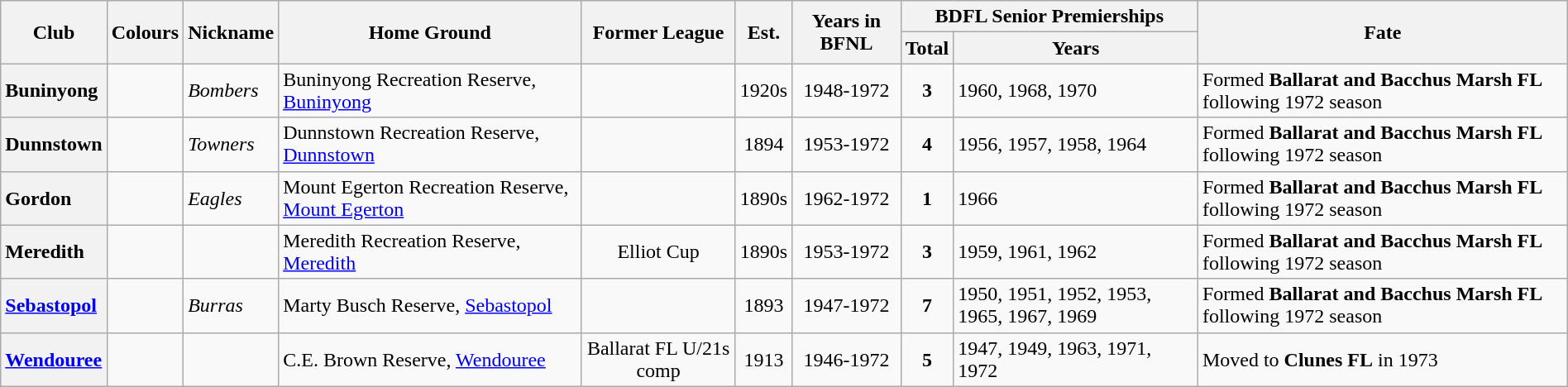<table class="wikitable sortable" style="text-align:center; width:100%">
<tr>
<th rowspan="2">Club</th>
<th rowspan="2">Colours</th>
<th rowspan="2">Nickname</th>
<th rowspan="2">Home Ground</th>
<th rowspan="2">Former League</th>
<th rowspan="2">Est.</th>
<th rowspan="2">Years in BFNL</th>
<th colspan="2">BDFL Senior Premierships</th>
<th rowspan="2">Fate</th>
</tr>
<tr>
<th>Total</th>
<th>Years</th>
</tr>
<tr>
<th style="text-align:left">Buninyong</th>
<td></td>
<td align="left"><em>Bombers</em></td>
<td align="left">Buninyong Recreation Reserve, <a href='#'>Buninyong</a></td>
<td></td>
<td align="center">1920s</td>
<td>1948-1972</td>
<td align="center"><strong>3</strong></td>
<td align="left">1960, 1968, 1970</td>
<td align="left">Formed <strong>Ballarat and Bacchus Marsh FL</strong> following 1972 season</td>
</tr>
<tr>
<th style="text-align:left">Dunnstown</th>
<td></td>
<td align="left"><em>Towners</em></td>
<td align="left">Dunnstown Recreation Reserve, <a href='#'>Dunnstown</a></td>
<td align="center"></td>
<td align="center">1894</td>
<td>1953-1972</td>
<td align="center"><strong>4</strong></td>
<td align="left">1956, 1957, 1958, 1964</td>
<td align="left">Formed <strong>Ballarat and Bacchus Marsh FL</strong> following 1972 season</td>
</tr>
<tr>
<th style="text-align:left">Gordon</th>
<td></td>
<td align="left"><em>Eagles</em></td>
<td align="left">Mount Egerton Recreation Reserve, <a href='#'>Mount Egerton</a></td>
<td></td>
<td align="center">1890s</td>
<td>1962-1972</td>
<td align="center"><strong>1</strong></td>
<td align="left">1966</td>
<td align="left">Formed <strong>Ballarat and Bacchus Marsh FL</strong> following 1972 season</td>
</tr>
<tr>
<th style="text-align:left">Meredith</th>
<td></td>
<td align="left"></td>
<td align="left">Meredith Recreation Reserve, <a href='#'>Meredith</a></td>
<td>Elliot Cup</td>
<td align="center">1890s</td>
<td>1953-1972</td>
<td align="center"><strong>3</strong></td>
<td align="left">1959, 1961, 1962</td>
<td align="left">Formed <strong>Ballarat and Bacchus Marsh FL</strong> following 1972 season</td>
</tr>
<tr>
<th style="text-align:left"><a href='#'>Sebastopol</a></th>
<td></td>
<td align="left"><em>Burras</em></td>
<td align="left">Marty Busch Reserve, <a href='#'>Sebastopol</a></td>
<td></td>
<td align="center">1893</td>
<td>1947-1972</td>
<td align="center"><strong>7</strong></td>
<td align="left">1950, 1951, 1952, 1953, 1965, 1967, 1969</td>
<td align="left">Formed <strong>Ballarat and Bacchus Marsh FL</strong> following 1972 season</td>
</tr>
<tr>
<th style="text-align:left"><a href='#'>Wendouree</a></th>
<td></td>
<td align="left"></td>
<td align="left">C.E. Brown Reserve, <a href='#'>Wendouree</a></td>
<td>Ballarat FL U/21s comp</td>
<td align="center">1913</td>
<td>1946-1972</td>
<td align="center"><strong>5</strong></td>
<td align="left">1947, 1949, 1963, 1971, 1972</td>
<td align="left">Moved to <strong>Clunes FL</strong> in 1973</td>
</tr>
</table>
